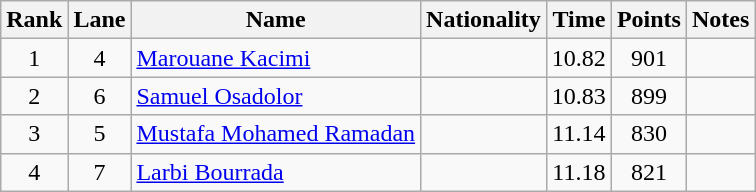<table class="wikitable sortable" style="text-align:center">
<tr>
<th>Rank</th>
<th>Lane</th>
<th>Name</th>
<th>Nationality</th>
<th>Time</th>
<th>Points</th>
<th>Notes</th>
</tr>
<tr>
<td>1</td>
<td>4</td>
<td align="left"><a href='#'>Marouane Kacimi</a></td>
<td align=left></td>
<td>10.82</td>
<td>901</td>
<td></td>
</tr>
<tr>
<td>2</td>
<td>6</td>
<td align="left"><a href='#'>Samuel Osadolor</a></td>
<td align=left></td>
<td>10.83</td>
<td>899</td>
<td></td>
</tr>
<tr>
<td>3</td>
<td>5</td>
<td align="left"><a href='#'>Mustafa Mohamed Ramadan</a></td>
<td align=left></td>
<td>11.14</td>
<td>830</td>
<td></td>
</tr>
<tr>
<td>4</td>
<td>7</td>
<td align="left"><a href='#'>Larbi Bourrada</a></td>
<td align=left></td>
<td>11.18</td>
<td>821</td>
<td></td>
</tr>
</table>
